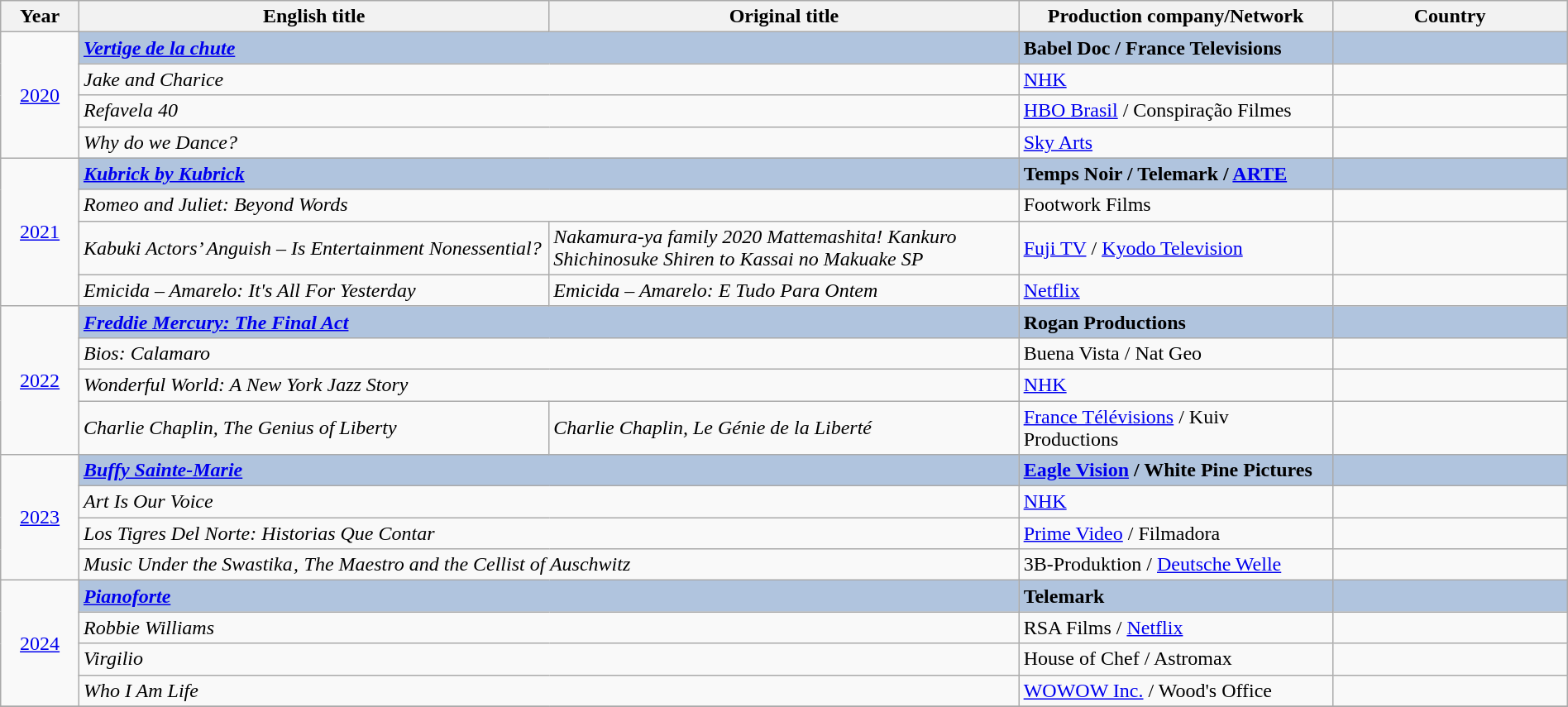<table class="wikitable" width="100%" border="1" cellpadding="5" cellspacing="0">
<tr>
<th width=5%>Year</th>
<th width=30%>English title</th>
<th width=30%>Original title</th>
<th width=20%><strong>Production company/Network</strong></th>
<th width=15%><strong>Country</strong></th>
</tr>
<tr>
<td rowspan="4" style="text-align:center;"><a href='#'>2020</a><br></td>
<td colspan="2" style="background:#B0C4DE;"><strong><em><a href='#'>Vertige de la chute</a></em></strong></td>
<td style="background:#B0C4DE;"><strong>Babel Doc / France Televisions</strong></td>
<td style="background:#B0C4DE;"><strong></strong></td>
</tr>
<tr>
<td colspan="2"><em>Jake and Charice</em></td>
<td><a href='#'>NHK</a></td>
<td></td>
</tr>
<tr>
<td colspan="2"><em>Refavela 40</em></td>
<td><a href='#'>HBO Brasil</a> / Conspiração Filmes</td>
<td></td>
</tr>
<tr>
<td colspan="2"><em>Why do we Dance?</em></td>
<td><a href='#'>Sky Arts</a></td>
<td></td>
</tr>
<tr>
<td rowspan="4" style="text-align:center;"><a href='#'>2021</a><br></td>
<td colspan="2" style="background:#B0C4DE;"><strong><em><a href='#'>Kubrick by Kubrick</a></em></strong></td>
<td style="background:#B0C4DE;"><strong>Temps Noir / Telemark / <a href='#'>ARTE</a></strong></td>
<td style="background:#B0C4DE;"><strong></strong></td>
</tr>
<tr>
<td colspan="2"><em>Romeo and Juliet: Beyond Words</em></td>
<td>Footwork Films</td>
<td></td>
</tr>
<tr>
<td><em>Kabuki Actors’ Anguish – Is Entertainment Nonessential?</em></td>
<td><em>Nakamura-ya family 2020 Mattemashita! Kankuro Shichinosuke Shiren to Kassai no Makuake SP</em></td>
<td><a href='#'>Fuji TV</a> / <a href='#'>Kyodo Television</a></td>
<td></td>
</tr>
<tr>
<td><em>Emicida – Amarelo: It's All For Yesterday</em></td>
<td><em>Emicida – Amarelo: E Tudo Para Ontem</em></td>
<td><a href='#'>Netflix</a></td>
<td></td>
</tr>
<tr>
<td rowspan="4" style="text-align:center;"><a href='#'>2022</a><br></td>
<td style="background:#B0C4DE;" colspan="2"><strong><em><a href='#'>Freddie Mercury: The Final Act</a></em></strong></td>
<td style="background:#B0C4DE;"><strong>Rogan Productions</strong></td>
<td style="background:#B0C4DE;"><strong></strong></td>
</tr>
<tr>
<td colspan="2"><em>Bios: Calamaro</em></td>
<td>Buena Vista / Nat Geo</td>
<td></td>
</tr>
<tr>
<td colspan="2"><em>Wonderful World: A New York Jazz Story</em></td>
<td><a href='#'>NHK</a></td>
<td></td>
</tr>
<tr>
<td><em>Charlie Chaplin, The Genius of Liberty</em></td>
<td><em>Charlie Chaplin, Le Génie de la Liberté</em></td>
<td><a href='#'>France Télévisions</a> / Kuiv Productions</td>
<td></td>
</tr>
<tr>
<td rowspan="4" style="text-align:center;"><a href='#'>2023</a><br></td>
<td style="background:#B0C4DE;" colspan="2"><strong><em><a href='#'>Buffy Sainte-Marie</a></em></strong></td>
<td style="background:#B0C4DE;"><strong><a href='#'>Eagle Vision</a> / White Pine Pictures</strong></td>
<td style="background:#B0C4DE;"><strong></strong></td>
</tr>
<tr>
<td colspan="2"><em>Art Is Our Voice</em></td>
<td><a href='#'>NHK</a></td>
<td></td>
</tr>
<tr>
<td colspan="2"><em>Los Tigres Del Norte: Historias Que Contar</em></td>
<td><a href='#'>Prime Video</a> / Filmadora</td>
<td></td>
</tr>
<tr>
<td colspan="2"><em>Music Under the Swastika‚ The Maestro and the Cellist of Auschwitz</em></td>
<td>3B-Produktion / <a href='#'>Deutsche Welle</a></td>
<td></td>
</tr>
<tr>
<td rowspan="4" style="text-align:center;"><a href='#'>2024</a><br></td>
<td colspan="2" style="background:#B0C4DE;"><strong><em><a href='#'>Pianoforte</a></em></strong></td>
<td style="background:#B0C4DE;"><strong>Telemark</strong></td>
<td style="background:#B0C4DE;"><strong></strong></td>
</tr>
<tr>
<td colspan="2"><em>Robbie Williams</em></td>
<td>RSA Films / <a href='#'>Netflix</a></td>
<td></td>
</tr>
<tr>
<td colspan="2"><em>Virgilio</em></td>
<td>House of Chef / Astromax</td>
<td></td>
</tr>
<tr>
<td colspan="2"><em>Who I Am Life</em></td>
<td><a href='#'>WOWOW Inc.</a> / Wood's Office</td>
<td></td>
</tr>
<tr>
</tr>
</table>
